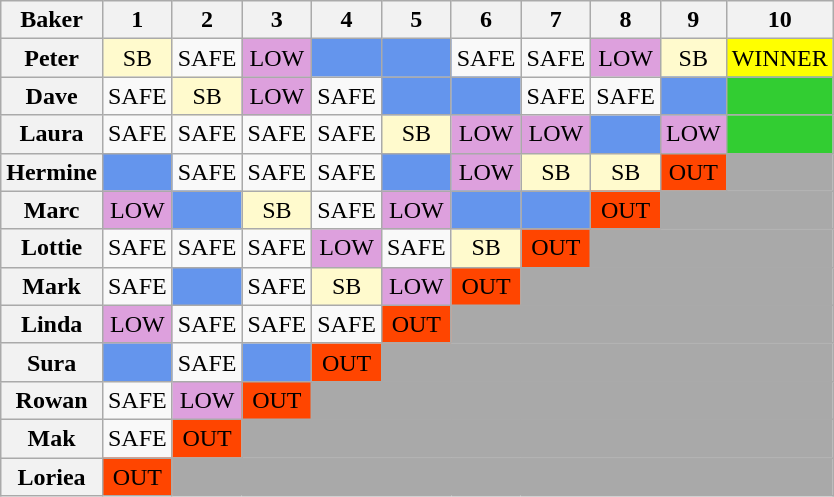<table class="wikitable" style="text-align:center">
<tr>
<th scope="col">Baker</th>
<th scope="col">1</th>
<th scope="col">2</th>
<th scope="col">3</th>
<th scope="col">4</th>
<th scope="col">5</th>
<th scope="col">6</th>
<th scope="col">7</th>
<th scope="col">8</th>
<th scope="col">9</th>
<th scope="col">10</th>
</tr>
<tr>
<th scope="row">Peter</th>
<td style="background:LemonChiffon;">SB</td>
<td>SAFE</td>
<td style="background:Plum;">LOW</td>
<td style="background:Cornflowerblue;"></td>
<td style="background:Cornflowerblue;"></td>
<td>SAFE</td>
<td>SAFE</td>
<td style="background: plum;">LOW</td>
<td style="background:LemonChiffon;">SB</td>
<td style="background:Yellow;">WINNER</td>
</tr>
<tr>
<th scope="row">Dave</th>
<td>SAFE</td>
<td style="background:LemonChiffon;">SB</td>
<td style="background:Plum;">LOW</td>
<td>SAFE</td>
<td style="background:Cornflowerblue;"></td>
<td style="background:Cornflowerblue;"></td>
<td>SAFE</td>
<td>SAFE</td>
<td style="background:Cornflowerblue;"></td>
<td style="background:limegreen;"></td>
</tr>
<tr>
<th scope="row">Laura</th>
<td>SAFE</td>
<td>SAFE</td>
<td>SAFE</td>
<td>SAFE</td>
<td style="background:LemonChiffon;">SB</td>
<td style="background:Plum;">LOW</td>
<td style="background:Plum;">LOW</td>
<td style="background:Cornflowerblue;"></td>
<td style="background:Plum;">LOW</td>
<td style="background:limegreen;"></td>
</tr>
<tr>
<th scope="row">Hermine</th>
<td style="background:Cornflowerblue;"></td>
<td>SAFE</td>
<td>SAFE</td>
<td>SAFE</td>
<td style="background:Cornflowerblue;"></td>
<td style="background:Plum;">LOW</td>
<td style="background:LemonChiffon;">SB</td>
<td style="background:LemonChiffon;">SB</td>
<td style="background:orangered;">OUT</td>
<td colspan="1" style="background:darkgrey;"></td>
</tr>
<tr>
<th scope="row">Marc</th>
<td style="background:Plum;">LOW</td>
<td style="background:Cornflowerblue;"></td>
<td style="background:LemonChiffon;">SB</td>
<td>SAFE</td>
<td style="background:Plum;">LOW</td>
<td style="background:Cornflowerblue;"></td>
<td style="background:Cornflowerblue;"></td>
<td style="background:orangered;">OUT</td>
<td colspan="2" style="background:darkgrey;"></td>
</tr>
<tr>
<th scope="row">Lottie</th>
<td>SAFE</td>
<td>SAFE</td>
<td>SAFE</td>
<td style="background:Plum;">LOW</td>
<td>SAFE</td>
<td style="background:LemonChiffon;">SB</td>
<td style="background:orangered;">OUT</td>
<td colspan="3" style="background:darkgrey;"></td>
</tr>
<tr>
<th scope="row">Mark</th>
<td>SAFE</td>
<td style="background:Cornflowerblue;"></td>
<td>SAFE</td>
<td style="background:LemonChiffon;">SB</td>
<td style="background:Plum;">LOW</td>
<td style="background:orangered;">OUT</td>
<td colspan="4" style="background:darkgrey;"></td>
</tr>
<tr>
<th scope="row">Linda</th>
<td style="background:Plum;">LOW</td>
<td>SAFE</td>
<td>SAFE</td>
<td>SAFE</td>
<td style="background:orangered;">OUT</td>
<td colspan="5" style="background:darkgrey;"></td>
</tr>
<tr>
<th scope="row">Sura</th>
<td style="background:Cornflowerblue;"></td>
<td>SAFE</td>
<td style="background:Cornflowerblue;"></td>
<td style="background:orangered;">OUT</td>
<td colspan="6" style="background:darkgrey;"></td>
</tr>
<tr>
<th scope="row">Rowan</th>
<td>SAFE</td>
<td style="background:Plum;">LOW</td>
<td style="background:orangered;">OUT</td>
<td colspan="7" style="background:darkgrey;"></td>
</tr>
<tr>
<th scope="row">Mak</th>
<td>SAFE</td>
<td style="background:orangered;">OUT</td>
<td colspan="8" style="background:darkgrey;"></td>
</tr>
<tr>
<th scope="row">Loriea</th>
<td style="background:orangered;">OUT</td>
<td colspan="9" style="background:darkgrey;"></td>
</tr>
</table>
